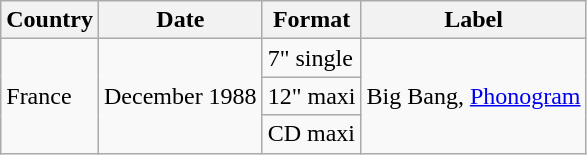<table class=wikitable>
<tr>
<th>Country</th>
<th>Date</th>
<th>Format</th>
<th>Label</th>
</tr>
<tr>
<td rowspan="3">France</td>
<td rowspan="3">December 1988</td>
<td>7" single</td>
<td rowspan="3">Big Bang, <a href='#'>Phonogram</a></td>
</tr>
<tr>
<td>12" maxi</td>
</tr>
<tr>
<td>CD maxi</td>
</tr>
</table>
